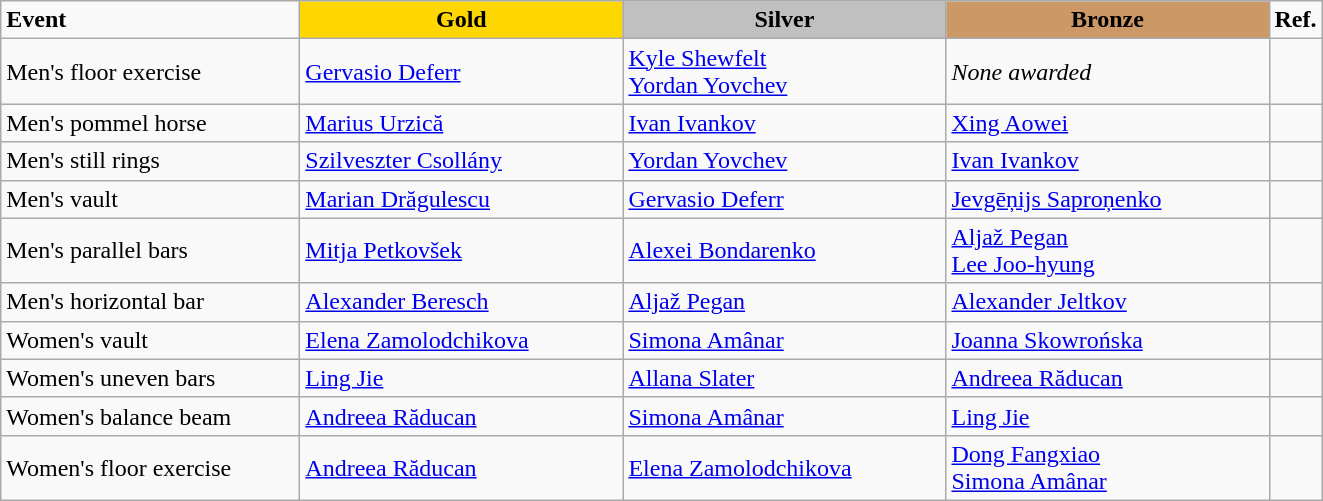<table class="wikitable">
<tr>
<td style="width:12em;"><strong>Event</strong></td>
<td style="text-align:center; background:gold; width:13em;"><strong>Gold</strong></td>
<td style="text-align:center; background:silver; width:13em;"><strong>Silver</strong></td>
<td style="text-align:center; background:#c96; width:13em;"><strong>Bronze</strong></td>
<td style="width:1em;"><strong>Ref.</strong></td>
</tr>
<tr>
<td>Men's floor exercise</td>
<td> <a href='#'>Gervasio Deferr</a></td>
<td> <a href='#'>Kyle Shewfelt</a><br> <a href='#'>Yordan Yovchev</a></td>
<td><em>None awarded</em></td>
<td></td>
</tr>
<tr>
<td>Men's pommel horse</td>
<td> <a href='#'>Marius Urzică</a></td>
<td> <a href='#'>Ivan Ivankov</a></td>
<td> <a href='#'>Xing Aowei</a></td>
<td></td>
</tr>
<tr>
<td>Men's still rings</td>
<td> <a href='#'>Szilveszter Csollány</a></td>
<td> <a href='#'>Yordan Yovchev</a></td>
<td> <a href='#'>Ivan Ivankov</a></td>
<td></td>
</tr>
<tr>
<td>Men's vault</td>
<td> <a href='#'>Marian Drăgulescu</a></td>
<td> <a href='#'>Gervasio Deferr</a></td>
<td> <a href='#'>Jevgēņijs Saproņenko</a></td>
<td></td>
</tr>
<tr>
<td>Men's parallel bars</td>
<td> <a href='#'>Mitja Petkovšek</a></td>
<td> <a href='#'>Alexei Bondarenko</a></td>
<td> <a href='#'>Aljaž Pegan</a><br> <a href='#'>Lee Joo-hyung</a></td>
<td></td>
</tr>
<tr>
<td>Men's horizontal bar</td>
<td> <a href='#'>Alexander Beresch</a></td>
<td> <a href='#'>Aljaž Pegan</a></td>
<td> <a href='#'>Alexander Jeltkov</a></td>
<td></td>
</tr>
<tr>
<td>Women's vault</td>
<td> <a href='#'>Elena Zamolodchikova</a></td>
<td> <a href='#'>Simona Amânar</a></td>
<td> <a href='#'>Joanna Skowrońska</a></td>
<td></td>
</tr>
<tr>
<td>Women's uneven bars</td>
<td> <a href='#'>Ling Jie</a></td>
<td> <a href='#'>Allana Slater</a></td>
<td> <a href='#'>Andreea Răducan</a></td>
<td></td>
</tr>
<tr>
<td> Women's balance beam </td>
<td> <a href='#'>Andreea Răducan</a></td>
<td> <a href='#'>Simona Amânar</a></td>
<td> <a href='#'>Ling Jie</a></td>
<td></td>
</tr>
<tr>
<td>Women's floor exercise</td>
<td> <a href='#'>Andreea Răducan</a></td>
<td> <a href='#'>Elena Zamolodchikova</a></td>
<td> <a href='#'>Dong Fangxiao</a> <br>  <a href='#'>Simona Amânar</a></td>
<td></td>
</tr>
</table>
